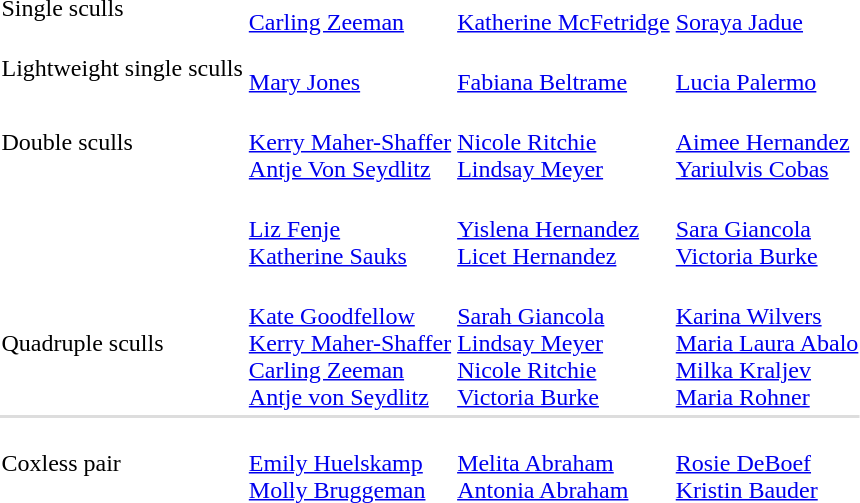<table>
<tr>
<td>Single sculls <br></td>
<td><br><a href='#'>Carling Zeeman</a></td>
<td><br><a href='#'>Katherine McFetridge</a></td>
<td><br><a href='#'>Soraya Jadue</a></td>
</tr>
<tr>
<td>Lightweight single sculls<br></td>
<td><br><a href='#'>Mary Jones</a></td>
<td><br><a href='#'>Fabiana Beltrame</a></td>
<td><br><a href='#'>Lucia Palermo</a></td>
</tr>
<tr>
<td>Double sculls<br></td>
<td><br><a href='#'>Kerry Maher-Shaffer</a><br><a href='#'>Antje Von Seydlitz</a></td>
<td><br><a href='#'>Nicole Ritchie</a><br><a href='#'>Lindsay Meyer</a></td>
<td><br><a href='#'>Aimee Hernandez</a><br><a href='#'>Yariulvis Cobas</a></td>
</tr>
<tr>
<td><br></td>
<td><br><a href='#'>Liz Fenje</a><br><a href='#'>Katherine Sauks</a></td>
<td><br><a href='#'>Yislena Hernandez</a><br><a href='#'>Licet Hernandez</a></td>
<td><br><a href='#'>Sara Giancola</a><br><a href='#'>Victoria Burke</a></td>
</tr>
<tr>
<td>Quadruple sculls<br></td>
<td><br><a href='#'>Kate Goodfellow</a><br><a href='#'>Kerry Maher-Shaffer</a><br><a href='#'>Carling Zeeman</a><br><a href='#'>Antje von Seydlitz</a></td>
<td><br><a href='#'>Sarah Giancola</a><br><a href='#'>Lindsay Meyer</a><br><a href='#'>Nicole Ritchie</a><br><a href='#'>Victoria Burke</a></td>
<td><br><a href='#'>Karina Wilvers</a><br><a href='#'>Maria Laura Abalo</a><br><a href='#'>Milka Kraljev</a><br><a href='#'>Maria Rohner</a></td>
</tr>
<tr bgcolor=#DDDDDD>
<td colspan=7></td>
</tr>
<tr>
<td>Coxless pair<br></td>
<td><br><a href='#'>Emily Huelskamp</a><br><a href='#'>Molly Bruggeman</a></td>
<td><br><a href='#'>Melita Abraham</a><br><a href='#'>Antonia Abraham</a></td>
<td><br><a href='#'>Rosie DeBoef</a><br><a href='#'>Kristin Bauder</a></td>
</tr>
</table>
